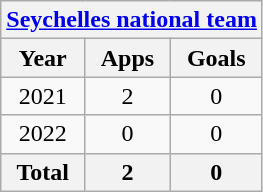<table class="wikitable" style="text-align:center">
<tr>
<th colspan=3><a href='#'>Seychelles national team</a></th>
</tr>
<tr>
<th>Year</th>
<th>Apps</th>
<th>Goals</th>
</tr>
<tr>
<td>2021</td>
<td>2</td>
<td>0</td>
</tr>
<tr>
<td>2022</td>
<td>0</td>
<td>0</td>
</tr>
<tr>
<th>Total</th>
<th>2</th>
<th>0</th>
</tr>
</table>
